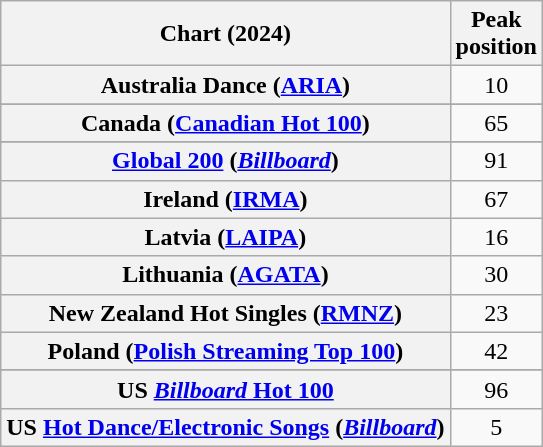<table class="wikitable sortable plainrowheaders" style="text-align:center">
<tr>
<th scope="col">Chart (2024)</th>
<th scope="col">Peak<br>position</th>
</tr>
<tr>
<th scope="row">Australia Dance (<a href='#'>ARIA</a>)</th>
<td>10</td>
</tr>
<tr>
</tr>
<tr>
<th scope="row">Canada (<a href='#'>Canadian Hot 100</a>)</th>
<td>65</td>
</tr>
<tr>
</tr>
<tr>
<th scope="row"><a href='#'>Global 200</a> (<em><a href='#'>Billboard</a></em>)</th>
<td>91</td>
</tr>
<tr>
<th scope="row">Ireland (<a href='#'>IRMA</a>)</th>
<td>67</td>
</tr>
<tr>
<th scope="row">Latvia (<a href='#'>LAIPA</a>)</th>
<td>16</td>
</tr>
<tr>
<th scope="row">Lithuania (<a href='#'>AGATA</a>)</th>
<td>30</td>
</tr>
<tr>
<th scope="row">New Zealand Hot Singles (<a href='#'>RMNZ</a>)</th>
<td>23</td>
</tr>
<tr>
<th scope="row">Poland (<a href='#'>Polish Streaming Top 100</a>)</th>
<td>42</td>
</tr>
<tr>
</tr>
<tr>
</tr>
<tr>
</tr>
<tr>
<th scope="row">US <a href='#'><em>Billboard</em> Hot 100</a></th>
<td>96</td>
</tr>
<tr>
<th scope="row">US <a href='#'>Hot Dance/Electronic Songs</a> (<em><a href='#'>Billboard</a></em>)</th>
<td>5</td>
</tr>
</table>
